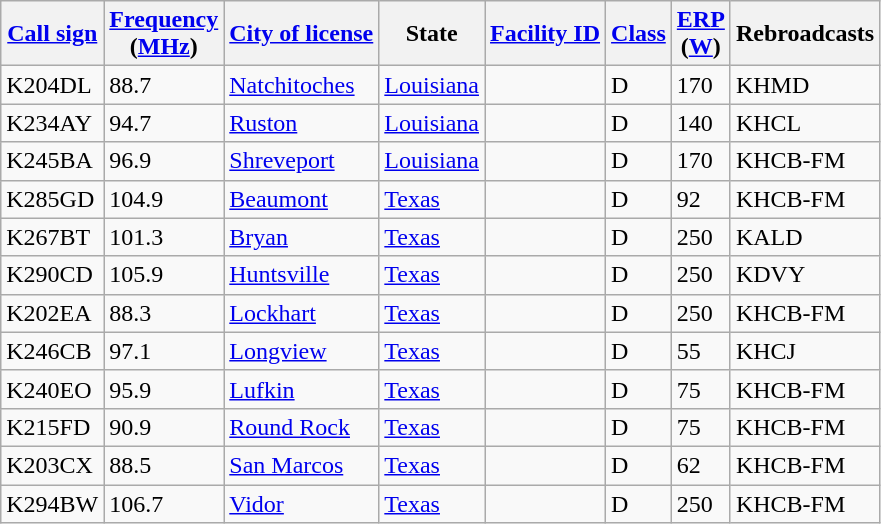<table class="wikitable sortable">
<tr>
<th><a href='#'>Call sign</a></th>
<th data-sort-type="number"><a href='#'>Frequency</a><br>(<a href='#'>MHz</a>)</th>
<th><a href='#'>City of license</a></th>
<th>State</th>
<th ! data-sort-type="number"><a href='#'>Facility ID</a></th>
<th><a href='#'>Class</a></th>
<th data-sort-type="number"><a href='#'>ERP</a><br>(<a href='#'>W</a>)</th>
<th>Rebroadcasts</th>
</tr>
<tr>
<td>K204DL</td>
<td>88.7</td>
<td><a href='#'>Natchitoches</a></td>
<td><a href='#'>Louisiana</a></td>
<td></td>
<td>D</td>
<td>170</td>
<td>KHMD</td>
</tr>
<tr>
<td>K234AY</td>
<td>94.7</td>
<td><a href='#'>Ruston</a></td>
<td><a href='#'>Louisiana</a></td>
<td></td>
<td>D</td>
<td>140</td>
<td>KHCL</td>
</tr>
<tr>
<td>K245BA</td>
<td>96.9</td>
<td><a href='#'>Shreveport</a></td>
<td><a href='#'>Louisiana</a></td>
<td></td>
<td>D</td>
<td>170</td>
<td>KHCB-FM</td>
</tr>
<tr>
<td>K285GD</td>
<td>104.9</td>
<td><a href='#'>Beaumont</a></td>
<td><a href='#'>Texas</a></td>
<td></td>
<td>D</td>
<td>92</td>
<td>KHCB-FM</td>
</tr>
<tr>
<td>K267BT</td>
<td>101.3</td>
<td><a href='#'>Bryan</a></td>
<td><a href='#'>Texas</a></td>
<td></td>
<td>D</td>
<td>250</td>
<td>KALD</td>
</tr>
<tr>
<td>K290CD</td>
<td>105.9</td>
<td><a href='#'>Huntsville</a></td>
<td><a href='#'>Texas</a></td>
<td></td>
<td>D</td>
<td>250</td>
<td>KDVY</td>
</tr>
<tr>
<td>K202EA</td>
<td>88.3</td>
<td><a href='#'>Lockhart</a></td>
<td><a href='#'>Texas</a></td>
<td></td>
<td>D</td>
<td>250</td>
<td>KHCB-FM</td>
</tr>
<tr>
<td>K246CB</td>
<td>97.1</td>
<td><a href='#'>Longview</a></td>
<td><a href='#'>Texas</a></td>
<td></td>
<td>D</td>
<td>55</td>
<td>KHCJ</td>
</tr>
<tr>
<td>K240EO</td>
<td>95.9</td>
<td><a href='#'>Lufkin</a></td>
<td><a href='#'>Texas</a></td>
<td></td>
<td>D</td>
<td>75</td>
<td>KHCB-FM</td>
</tr>
<tr>
<td>K215FD</td>
<td>90.9</td>
<td><a href='#'>Round Rock</a></td>
<td><a href='#'>Texas</a></td>
<td></td>
<td>D</td>
<td>75</td>
<td>KHCB-FM</td>
</tr>
<tr>
<td>K203CX</td>
<td>88.5</td>
<td><a href='#'>San Marcos</a></td>
<td><a href='#'>Texas</a></td>
<td></td>
<td>D</td>
<td>62</td>
<td>KHCB-FM</td>
</tr>
<tr>
<td>K294BW</td>
<td>106.7</td>
<td><a href='#'>Vidor</a></td>
<td><a href='#'>Texas</a></td>
<td></td>
<td>D</td>
<td>250</td>
<td>KHCB-FM</td>
</tr>
</table>
